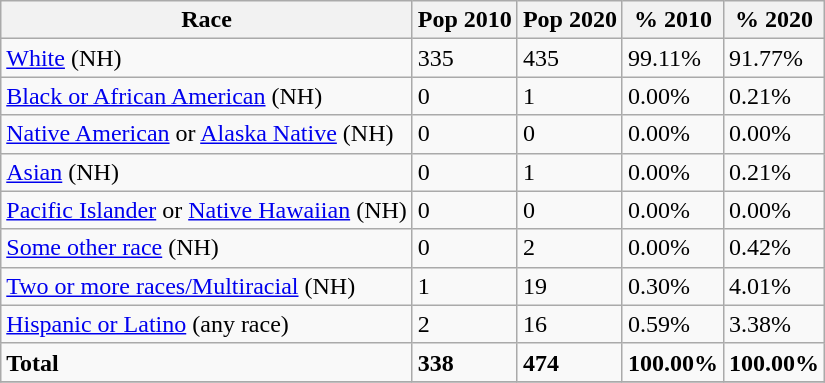<table class="wikitable">
<tr>
<th>Race</th>
<th>Pop 2010</th>
<th>Pop 2020</th>
<th>% 2010</th>
<th>% 2020</th>
</tr>
<tr>
<td><a href='#'>White</a> (NH)</td>
<td>335</td>
<td>435</td>
<td>99.11%</td>
<td>91.77%</td>
</tr>
<tr>
<td><a href='#'>Black or African American</a> (NH)</td>
<td>0</td>
<td>1</td>
<td>0.00%</td>
<td>0.21%</td>
</tr>
<tr>
<td><a href='#'>Native American</a> or <a href='#'>Alaska Native</a> (NH)</td>
<td>0</td>
<td>0</td>
<td>0.00%</td>
<td>0.00%</td>
</tr>
<tr>
<td><a href='#'>Asian</a> (NH)</td>
<td>0</td>
<td>1</td>
<td>0.00%</td>
<td>0.21%</td>
</tr>
<tr>
<td><a href='#'>Pacific Islander</a> or <a href='#'>Native Hawaiian</a> (NH)</td>
<td>0</td>
<td>0</td>
<td>0.00%</td>
<td>0.00%</td>
</tr>
<tr>
<td><a href='#'>Some other race</a> (NH)</td>
<td>0</td>
<td>2</td>
<td>0.00%</td>
<td>0.42%</td>
</tr>
<tr>
<td><a href='#'>Two or more races/Multiracial</a> (NH)</td>
<td>1</td>
<td>19</td>
<td>0.30%</td>
<td>4.01%</td>
</tr>
<tr>
<td><a href='#'>Hispanic or Latino</a> (any race)</td>
<td>2</td>
<td>16</td>
<td>0.59%</td>
<td>3.38%</td>
</tr>
<tr>
<td><strong>Total</strong></td>
<td><strong>338</strong></td>
<td><strong>474</strong></td>
<td><strong>100.00%</strong></td>
<td><strong>100.00%</strong></td>
</tr>
<tr>
</tr>
</table>
